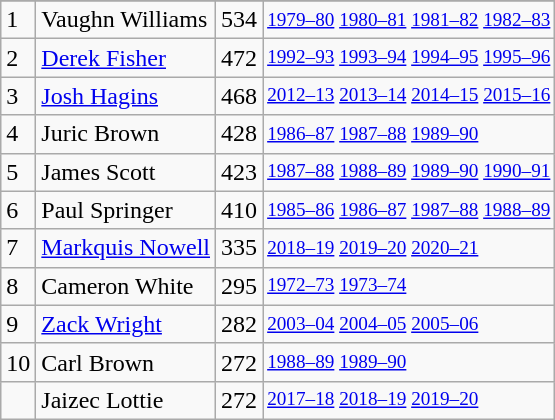<table class="wikitable">
<tr>
</tr>
<tr>
<td>1</td>
<td>Vaughn Williams</td>
<td>534</td>
<td style="font-size:80%;"><a href='#'>1979–80</a> <a href='#'>1980–81</a> <a href='#'>1981–82</a> <a href='#'>1982–83</a></td>
</tr>
<tr>
<td>2</td>
<td><a href='#'>Derek Fisher</a></td>
<td>472</td>
<td style="font-size:80%;"><a href='#'>1992–93</a> <a href='#'>1993–94</a> <a href='#'>1994–95</a> <a href='#'>1995–96</a></td>
</tr>
<tr>
<td>3</td>
<td><a href='#'>Josh Hagins</a></td>
<td>468</td>
<td style="font-size:80%;"><a href='#'>2012–13</a> <a href='#'>2013–14</a> <a href='#'>2014–15</a> <a href='#'>2015–16</a></td>
</tr>
<tr>
<td>4</td>
<td>Juric Brown</td>
<td>428</td>
<td style="font-size:80%;"><a href='#'>1986–87</a> <a href='#'>1987–88</a> <a href='#'>1989–90</a></td>
</tr>
<tr>
<td>5</td>
<td>James Scott</td>
<td>423</td>
<td style="font-size:80%;"><a href='#'>1987–88</a> <a href='#'>1988–89</a> <a href='#'>1989–90</a> <a href='#'>1990–91</a></td>
</tr>
<tr>
<td>6</td>
<td>Paul Springer</td>
<td>410</td>
<td style="font-size:80%;"><a href='#'>1985–86</a> <a href='#'>1986–87</a> <a href='#'>1987–88</a> <a href='#'>1988–89</a></td>
</tr>
<tr>
<td>7</td>
<td><a href='#'>Markquis Nowell</a></td>
<td>335</td>
<td style="font-size:80%;"><a href='#'>2018–19</a> <a href='#'>2019–20</a> <a href='#'>2020–21</a></td>
</tr>
<tr>
<td>8</td>
<td>Cameron White</td>
<td>295</td>
<td style="font-size:80%;"><a href='#'>1972–73</a> <a href='#'>1973–74</a></td>
</tr>
<tr>
<td>9</td>
<td><a href='#'>Zack Wright</a></td>
<td>282</td>
<td style="font-size:80%;"><a href='#'>2003–04</a> <a href='#'>2004–05</a> <a href='#'>2005–06</a></td>
</tr>
<tr>
<td>10</td>
<td>Carl Brown</td>
<td>272</td>
<td style="font-size:80%;"><a href='#'>1988–89</a> <a href='#'>1989–90</a></td>
</tr>
<tr>
<td></td>
<td>Jaizec Lottie</td>
<td>272</td>
<td style="font-size:80%;"><a href='#'>2017–18</a> <a href='#'>2018–19</a> <a href='#'>2019–20</a></td>
</tr>
</table>
